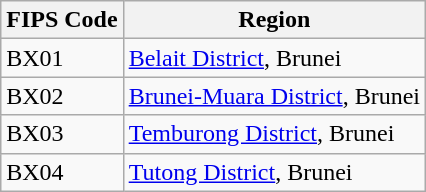<table class="wikitable">
<tr>
<th>FIPS Code</th>
<th>Region</th>
</tr>
<tr>
<td>BX01</td>
<td><a href='#'>Belait District</a>, Brunei</td>
</tr>
<tr>
<td>BX02</td>
<td><a href='#'>Brunei-Muara District</a>, Brunei</td>
</tr>
<tr>
<td>BX03</td>
<td><a href='#'>Temburong District</a>, Brunei</td>
</tr>
<tr>
<td>BX04</td>
<td><a href='#'>Tutong District</a>, Brunei</td>
</tr>
</table>
